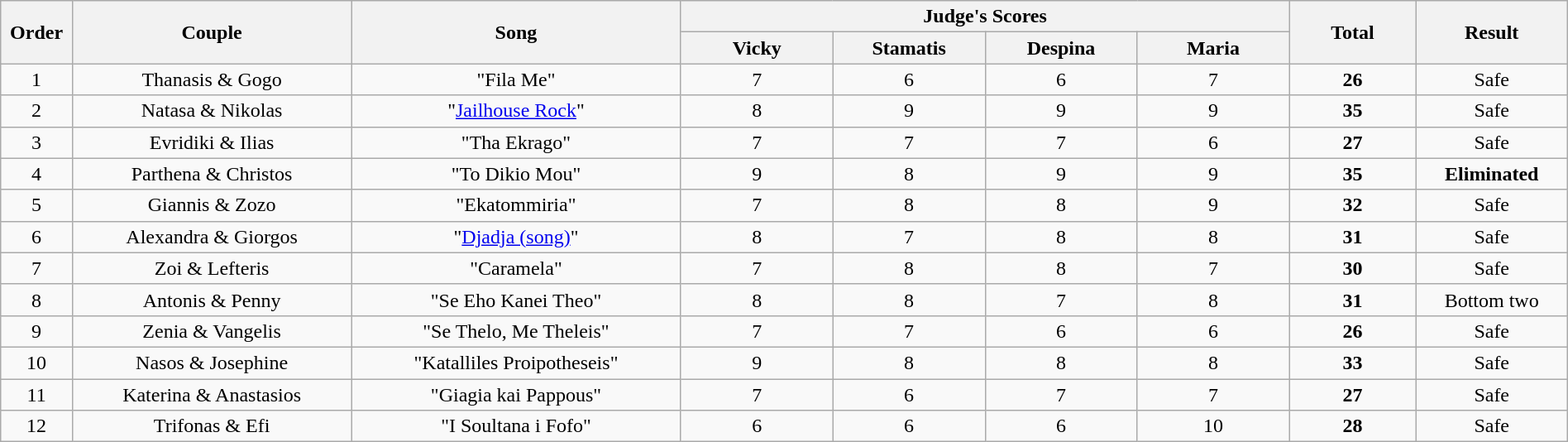<table class="wikitable sortable center" style="text-align:center; width:100%;">
<tr>
<th rowspan="2" style="width:01%;">Order</th>
<th rowspan="2" style="width:11%;">Couple</th>
<th rowspan="2" style="width:13%;">Song</th>
<th colspan="4" style="width:24%;">Judge's Scores</th>
<th rowspan="2" style="width:05%;">Total</th>
<th rowspan="2" style="width:05%;">Result</th>
</tr>
<tr>
<th style="width:06%;">Vicky</th>
<th style="width:06%;">Stamatis</th>
<th style="width:06%;">Despina</th>
<th style="width:06%;">Maria</th>
</tr>
<tr>
<td>1</td>
<td>Thanasis & Gogo</td>
<td>"Fila Me"</td>
<td>7</td>
<td>6</td>
<td>6</td>
<td>7</td>
<td><strong>26</strong></td>
<td>Safe</td>
</tr>
<tr>
<td>2</td>
<td>Natasa & Nikolas</td>
<td>"<a href='#'>Jailhouse Rock</a>"</td>
<td>8</td>
<td>9</td>
<td>9</td>
<td>9</td>
<td><strong>35</strong></td>
<td>Safe</td>
</tr>
<tr>
<td>3</td>
<td>Evridiki & Ilias</td>
<td>"Tha Ekrago"</td>
<td>7</td>
<td>7</td>
<td>7</td>
<td>6</td>
<td><strong>27</strong></td>
<td>Safe</td>
</tr>
<tr>
<td>4</td>
<td>Parthena & Christos</td>
<td>"To Dikio Mou"</td>
<td>9</td>
<td>8</td>
<td>9</td>
<td>9</td>
<td><strong>35</strong></td>
<td><strong>Eliminated</strong></td>
</tr>
<tr>
<td>5</td>
<td>Giannis & Zozo</td>
<td>"Ekatommiria"</td>
<td>7</td>
<td>8</td>
<td>8</td>
<td>9</td>
<td><strong>32</strong></td>
<td>Safe</td>
</tr>
<tr>
<td>6</td>
<td>Alexandra & Giorgos</td>
<td>"<a href='#'>Djadja (song)</a>"</td>
<td>8</td>
<td>7</td>
<td>8</td>
<td>8</td>
<td><strong>31</strong></td>
<td>Safe</td>
</tr>
<tr>
<td>7</td>
<td>Zoi & Lefteris</td>
<td>"Caramela"</td>
<td>7</td>
<td>8</td>
<td>8</td>
<td>7</td>
<td><strong>30</strong></td>
<td>Safe</td>
</tr>
<tr>
<td>8</td>
<td>Antonis & Penny</td>
<td>"Se Eho Kanei Theo"</td>
<td>8</td>
<td>8</td>
<td>7</td>
<td>8</td>
<td><strong>31</strong></td>
<td>Bottom two</td>
</tr>
<tr>
<td>9</td>
<td>Zenia & Vangelis</td>
<td>"Se Thelo, Me Theleis"</td>
<td>7</td>
<td>7</td>
<td>6</td>
<td>6</td>
<td><strong>26</strong></td>
<td>Safe</td>
</tr>
<tr>
<td>10</td>
<td>Nasos & Josephine</td>
<td>"Katalliles Proipotheseis"</td>
<td>9</td>
<td>8</td>
<td>8</td>
<td>8</td>
<td><strong>33</strong></td>
<td>Safe</td>
</tr>
<tr>
<td>11</td>
<td>Katerina & Anastasios</td>
<td>"Giagia kai Pappous"</td>
<td>7</td>
<td>6</td>
<td>7</td>
<td>7</td>
<td><strong>27</strong></td>
<td>Safe</td>
</tr>
<tr>
<td>12</td>
<td>Trifonas & Efi</td>
<td>"I Soultana i Fofo"</td>
<td>6</td>
<td>6</td>
<td>6</td>
<td>10</td>
<td><strong>28</strong></td>
<td>Safe</td>
</tr>
</table>
